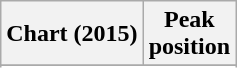<table class="wikitable sortable plainrowheaders" style="text-align:center">
<tr>
<th scope="col">Chart (2015)</th>
<th scope="col">Peak<br>position</th>
</tr>
<tr>
</tr>
<tr>
</tr>
<tr>
</tr>
<tr>
</tr>
<tr>
</tr>
</table>
